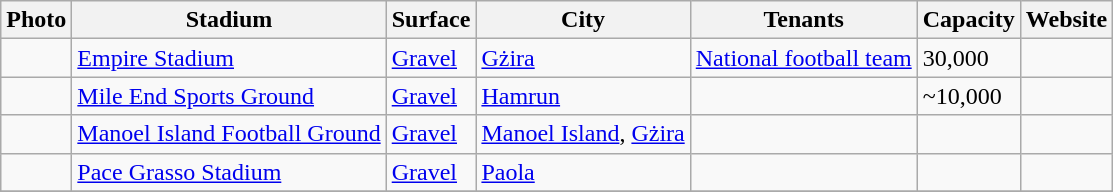<table class="wikitable">
<tr>
<th>Photo</th>
<th>Stadium</th>
<th>Surface</th>
<th>City</th>
<th>Tenants</th>
<th>Capacity</th>
<th>Website</th>
</tr>
<tr>
<td></td>
<td><a href='#'>Empire Stadium</a></td>
<td><a href='#'>Gravel</a></td>
<td><a href='#'>Gżira</a></td>
<td><a href='#'>National football team</a></td>
<td>30,000</td>
<td></td>
</tr>
<tr>
<td></td>
<td><a href='#'>Mile End Sports Ground</a></td>
<td><a href='#'>Gravel</a></td>
<td><a href='#'>Hamrun</a></td>
<td></td>
<td>~10,000</td>
<td></td>
</tr>
<tr>
<td></td>
<td><a href='#'>Manoel Island Football Ground</a></td>
<td><a href='#'>Gravel</a></td>
<td><a href='#'>Manoel Island</a>, <a href='#'>Gżira</a></td>
<td></td>
<td></td>
<td></td>
</tr>
<tr>
<td></td>
<td><a href='#'>Pace Grasso Stadium</a></td>
<td><a href='#'>Gravel</a></td>
<td><a href='#'>Paola</a></td>
<td></td>
<td></td>
<td></td>
</tr>
<tr>
</tr>
</table>
